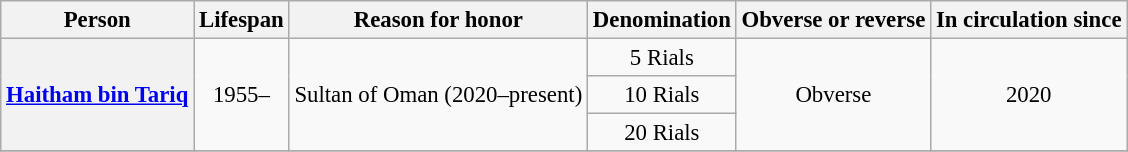<table class="wikitable" style="font-size: 95%; text-align:center;">
<tr>
<th>Person</th>
<th>Lifespan</th>
<th>Reason for honor</th>
<th>Denomination</th>
<th>Obverse or reverse</th>
<th>In circulation since</th>
</tr>
<tr>
<th rowspan = 3><a href='#'>Haitham bin Tariq</a></th>
<td rowspan = 3>1955–</td>
<td rowspan = 3>Sultan of Oman (2020–present)</td>
<td>5 Rials</td>
<td rowspan = 3>Obverse</td>
<td rowspan = 3>2020</td>
</tr>
<tr>
<td>10 Rials</td>
</tr>
<tr>
<td>20 Rials</td>
</tr>
<tr>
</tr>
</table>
